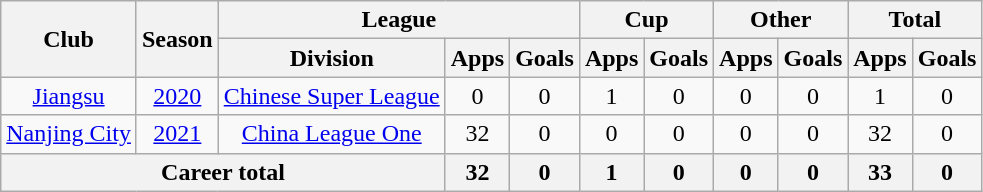<table class="wikitable" style="text-align: center">
<tr>
<th rowspan="2">Club</th>
<th rowspan="2">Season</th>
<th colspan="3">League</th>
<th colspan="2">Cup</th>
<th colspan="2">Other</th>
<th colspan="2">Total</th>
</tr>
<tr>
<th>Division</th>
<th>Apps</th>
<th>Goals</th>
<th>Apps</th>
<th>Goals</th>
<th>Apps</th>
<th>Goals</th>
<th>Apps</th>
<th>Goals</th>
</tr>
<tr>
<td><a href='#'>Jiangsu</a></td>
<td><a href='#'>2020</a></td>
<td><a href='#'>Chinese Super League</a></td>
<td>0</td>
<td>0</td>
<td>1</td>
<td>0</td>
<td>0</td>
<td>0</td>
<td>1</td>
<td>0</td>
</tr>
<tr>
<td><a href='#'>Nanjing City</a></td>
<td><a href='#'>2021</a></td>
<td><a href='#'>China League One</a></td>
<td>32</td>
<td>0</td>
<td>0</td>
<td>0</td>
<td>0</td>
<td>0</td>
<td>32</td>
<td>0</td>
</tr>
<tr>
<th colspan=3>Career total</th>
<th>32</th>
<th>0</th>
<th>1</th>
<th>0</th>
<th>0</th>
<th>0</th>
<th>33</th>
<th>0</th>
</tr>
</table>
